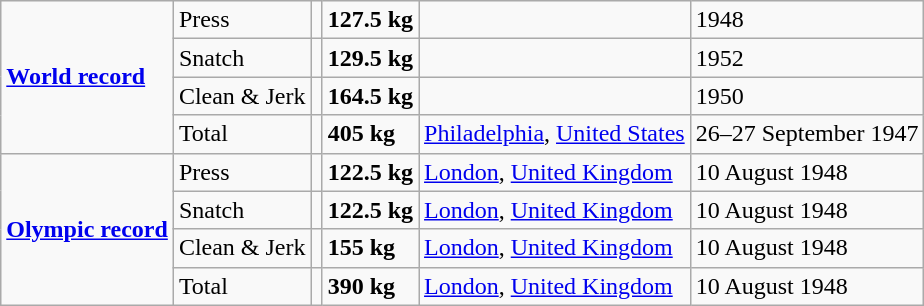<table class="wikitable">
<tr>
<td rowspan=4><strong><a href='#'>World record</a></strong></td>
<td>Press</td>
<td></td>
<td><strong>127.5 kg</strong></td>
<td></td>
<td>1948</td>
</tr>
<tr>
<td>Snatch</td>
<td></td>
<td><strong>129.5 kg</strong></td>
<td></td>
<td>1952</td>
</tr>
<tr>
<td>Clean & Jerk</td>
<td></td>
<td><strong>164.5 kg</strong></td>
<td></td>
<td>1950</td>
</tr>
<tr>
<td>Total</td>
<td></td>
<td><strong>405 kg</strong></td>
<td><a href='#'>Philadelphia</a>, <a href='#'>United States</a></td>
<td>26–27 September 1947</td>
</tr>
<tr>
<td rowspan=4><strong><a href='#'>Olympic record</a></strong></td>
<td>Press</td>
<td></td>
<td><strong>122.5 kg</strong></td>
<td><a href='#'>London</a>, <a href='#'>United Kingdom</a></td>
<td>10 August 1948</td>
</tr>
<tr>
<td>Snatch</td>
<td></td>
<td><strong>122.5 kg</strong></td>
<td><a href='#'>London</a>, <a href='#'>United Kingdom</a></td>
<td>10 August 1948</td>
</tr>
<tr>
<td>Clean & Jerk</td>
<td></td>
<td><strong>155 kg</strong></td>
<td><a href='#'>London</a>, <a href='#'>United Kingdom</a></td>
<td>10 August 1948</td>
</tr>
<tr>
<td>Total</td>
<td></td>
<td><strong>390 kg</strong></td>
<td><a href='#'>London</a>, <a href='#'>United Kingdom</a></td>
<td>10 August 1948</td>
</tr>
</table>
